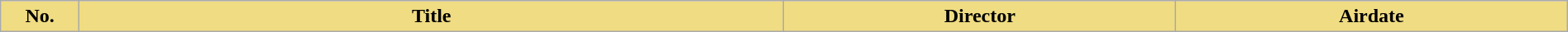<table class="wikitable plainrowheaders" width=100%>
<tr>
<th style="background:#F0DC82" width="5%">No.</th>
<th style="background:#F0DC82" width="45%">Title</th>
<th style="background:#F0DC82" width="25%">Director</th>
<th style="background:#F0DC82" width="25%">Airdate<br></th>
</tr>
</table>
